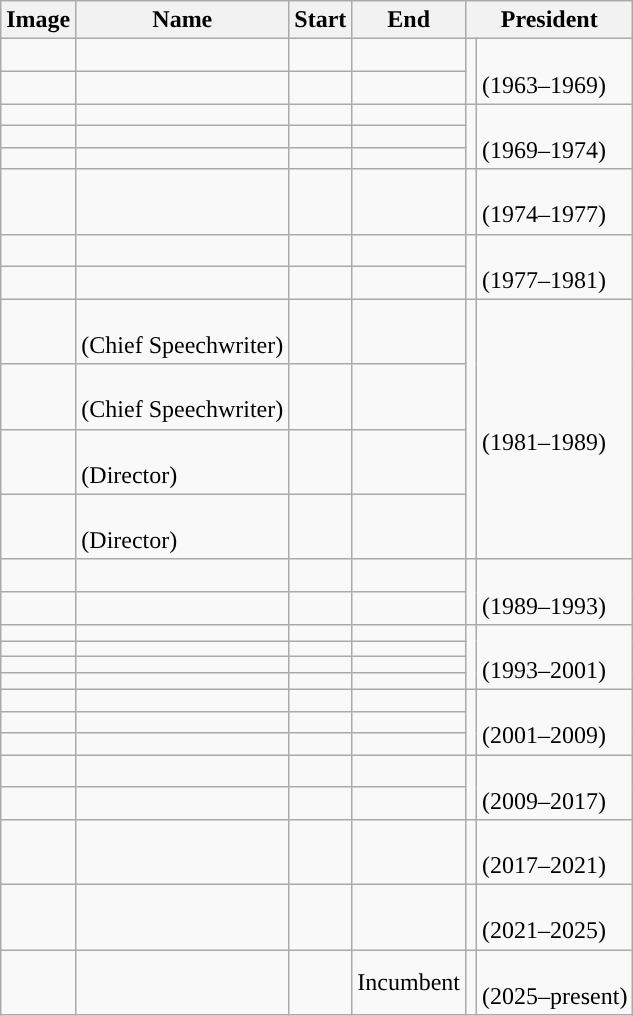<table class="wikitable sortable">
<tr>
<th class=unsortable>Image</th>
<th>Name</th>
<th>Start</th>
<th>End</th>
<th colspan=2>President</th>
</tr>
<tr>
<td></td>
<td></td>
<td></td>
<td></td>
<td rowspan=2 style="background: "></td>
<td rowspan=2><br>(1963–1969)</td>
</tr>
<tr>
<td></td>
<td></td>
<td></td>
<td></td>
</tr>
<tr>
<td></td>
<td></td>
<td></td>
<td></td>
<td rowspan=3 style="background: "></td>
<td rowspan=3><br>(1969–1974)</td>
</tr>
<tr>
<td></td>
<td></td>
<td></td>
<td></td>
</tr>
<tr>
<td></td>
<td></td>
<td></td>
<td></td>
</tr>
<tr>
<td></td>
<td></td>
<td></td>
<td></td>
<td style="background: "></td>
<td><br>(1974–1977)</td>
</tr>
<tr>
<td></td>
<td></td>
<td></td>
<td></td>
<td rowspan=2 style="background: "></td>
<td rowspan=2><br>(1977–1981)</td>
</tr>
<tr>
<td></td>
<td></td>
<td></td>
<td></td>
</tr>
<tr>
<td></td>
<td><br>(Chief Speechwriter)</td>
<td></td>
<td></td>
<td rowspan=4 style="background: "></td>
<td rowspan=4><br>(1981–1989)</td>
</tr>
<tr>
<td></td>
<td><br>(Chief Speechwriter)</td>
<td><br></td>
<td></td>
</tr>
<tr>
<td></td>
<td><br>(Director)</td>
<td></td>
<td></td>
</tr>
<tr>
<td></td>
<td><br>(Director)</td>
<td></td>
<td></td>
</tr>
<tr>
<td></td>
<td></td>
<td></td>
<td></td>
<td rowspan=2 style="background: "></td>
<td rowspan=2><br>(1989–1993)</td>
</tr>
<tr>
<td></td>
<td></td>
<td></td>
<td></td>
</tr>
<tr>
<td></td>
<td></td>
<td></td>
<td></td>
<td rowspan=4 style="background: "></td>
<td rowspan=4><br>(1993–2001)</td>
</tr>
<tr>
<td></td>
<td></td>
<td></td>
<td></td>
</tr>
<tr>
<td></td>
<td></td>
<td></td>
<td></td>
</tr>
<tr>
<td></td>
<td></td>
<td></td>
<td></td>
</tr>
<tr>
<td></td>
<td></td>
<td></td>
<td></td>
<td rowspan=3 style="background: "></td>
<td rowspan=3><br>(2001–2009)</td>
</tr>
<tr>
<td></td>
<td></td>
<td></td>
<td></td>
</tr>
<tr>
<td></td>
<td></td>
<td></td>
<td></td>
</tr>
<tr>
<td></td>
<td></td>
<td></td>
<td></td>
<td rowspan=2 style="background: "></td>
<td rowspan=2><br>(2009–2017)</td>
</tr>
<tr>
<td></td>
<td></td>
<td></td>
<td></td>
</tr>
<tr>
<td></td>
<td></td>
<td></td>
<td></td>
<td style="background: "></td>
<td><br>(2017–2021)</td>
</tr>
<tr>
<td></td>
<td></td>
<td></td>
<td></td>
<td style="background: "></td>
<td><br>(2021–2025)</td>
</tr>
<tr>
<td></td>
<td></td>
<td></td>
<td>Incumbent</td>
<td style="background: "></td>
<td><br>(2025–present)</td>
</tr>
</table>
